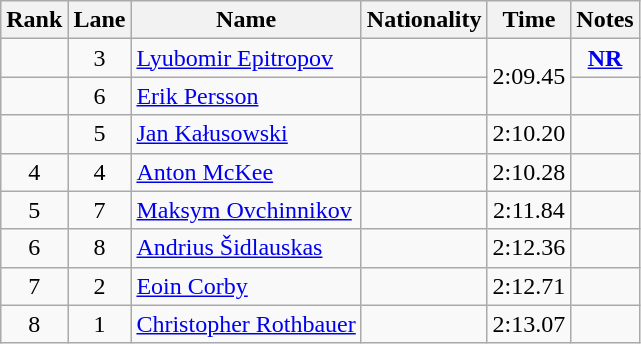<table class="wikitable sortable" style="text-align:center">
<tr>
<th>Rank</th>
<th>Lane</th>
<th>Name</th>
<th>Nationality</th>
<th>Time</th>
<th>Notes</th>
</tr>
<tr>
<td></td>
<td>3</td>
<td align=left><a href='#'>Lyubomir Epitropov</a></td>
<td align=left></td>
<td rowspan=2>2:09.45</td>
<td><strong><a href='#'>NR</a></strong></td>
</tr>
<tr>
<td></td>
<td>6</td>
<td align=left><a href='#'>Erik Persson</a></td>
<td align=left></td>
<td></td>
</tr>
<tr>
<td></td>
<td>5</td>
<td align=left><a href='#'>Jan Kałusowski</a></td>
<td align=left></td>
<td>2:10.20</td>
<td></td>
</tr>
<tr>
<td>4</td>
<td>4</td>
<td align=left><a href='#'>Anton McKee</a></td>
<td align=left></td>
<td>2:10.28</td>
<td></td>
</tr>
<tr>
<td>5</td>
<td>7</td>
<td align=left><a href='#'>Maksym Ovchinnikov</a></td>
<td align=left></td>
<td>2:11.84</td>
<td></td>
</tr>
<tr>
<td>6</td>
<td>8</td>
<td align=left><a href='#'>Andrius Šidlauskas</a></td>
<td align=left></td>
<td>2:12.36</td>
<td></td>
</tr>
<tr>
<td>7</td>
<td>2</td>
<td align=left><a href='#'>Eoin Corby</a></td>
<td align=left></td>
<td>2:12.71</td>
<td></td>
</tr>
<tr>
<td>8</td>
<td>1</td>
<td align=left><a href='#'>Christopher Rothbauer</a></td>
<td align=left></td>
<td>2:13.07</td>
<td></td>
</tr>
</table>
